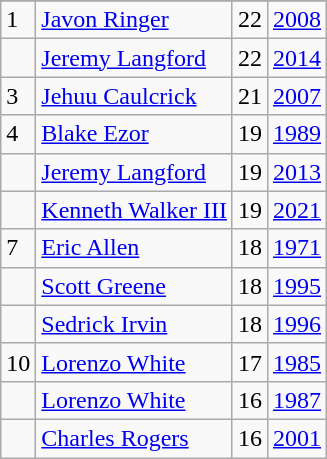<table class="wikitable">
<tr>
</tr>
<tr>
<td>1</td>
<td><a href='#'>Javon Ringer</a></td>
<td>22</td>
<td><a href='#'>2008</a></td>
</tr>
<tr>
<td></td>
<td><a href='#'>Jeremy Langford</a></td>
<td>22</td>
<td><a href='#'>2014</a></td>
</tr>
<tr>
<td>3</td>
<td><a href='#'>Jehuu Caulcrick</a></td>
<td>21</td>
<td><a href='#'>2007</a></td>
</tr>
<tr>
<td>4</td>
<td><a href='#'>Blake Ezor</a></td>
<td>19</td>
<td><a href='#'>1989</a></td>
</tr>
<tr>
<td></td>
<td><a href='#'>Jeremy Langford</a></td>
<td>19</td>
<td><a href='#'>2013</a></td>
</tr>
<tr>
<td></td>
<td><a href='#'>Kenneth Walker III</a></td>
<td>19</td>
<td><a href='#'>2021</a></td>
</tr>
<tr>
<td>7</td>
<td><a href='#'>Eric Allen</a></td>
<td>18</td>
<td><a href='#'>1971</a></td>
</tr>
<tr>
<td></td>
<td><a href='#'>Scott Greene</a></td>
<td>18</td>
<td><a href='#'>1995</a></td>
</tr>
<tr>
<td></td>
<td><a href='#'>Sedrick Irvin</a></td>
<td>18</td>
<td><a href='#'>1996</a></td>
</tr>
<tr>
<td>10</td>
<td><a href='#'>Lorenzo White</a></td>
<td>17</td>
<td><a href='#'>1985</a></td>
</tr>
<tr>
<td></td>
<td><a href='#'>Lorenzo White</a></td>
<td>16</td>
<td><a href='#'>1987</a></td>
</tr>
<tr>
<td></td>
<td><a href='#'>Charles Rogers</a></td>
<td>16</td>
<td><a href='#'>2001</a></td>
</tr>
</table>
